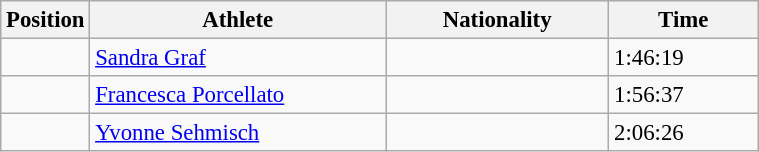<table class="wikitable sortable" border="1"  style="font-size:95%;" width=40%>
<tr>
<th width="10%">Position</th>
<th width="40%">Athlete</th>
<th width="30%">Nationality</th>
<th width="20%">Time</th>
</tr>
<tr>
<td></td>
<td><a href='#'>Sandra Graf</a></td>
<td></td>
<td>1:46:19</td>
</tr>
<tr>
<td></td>
<td><a href='#'>Francesca Porcellato</a></td>
<td></td>
<td>1:56:37</td>
</tr>
<tr>
<td></td>
<td><a href='#'>Yvonne Sehmisch</a></td>
<td></td>
<td>2:06:26</td>
</tr>
</table>
